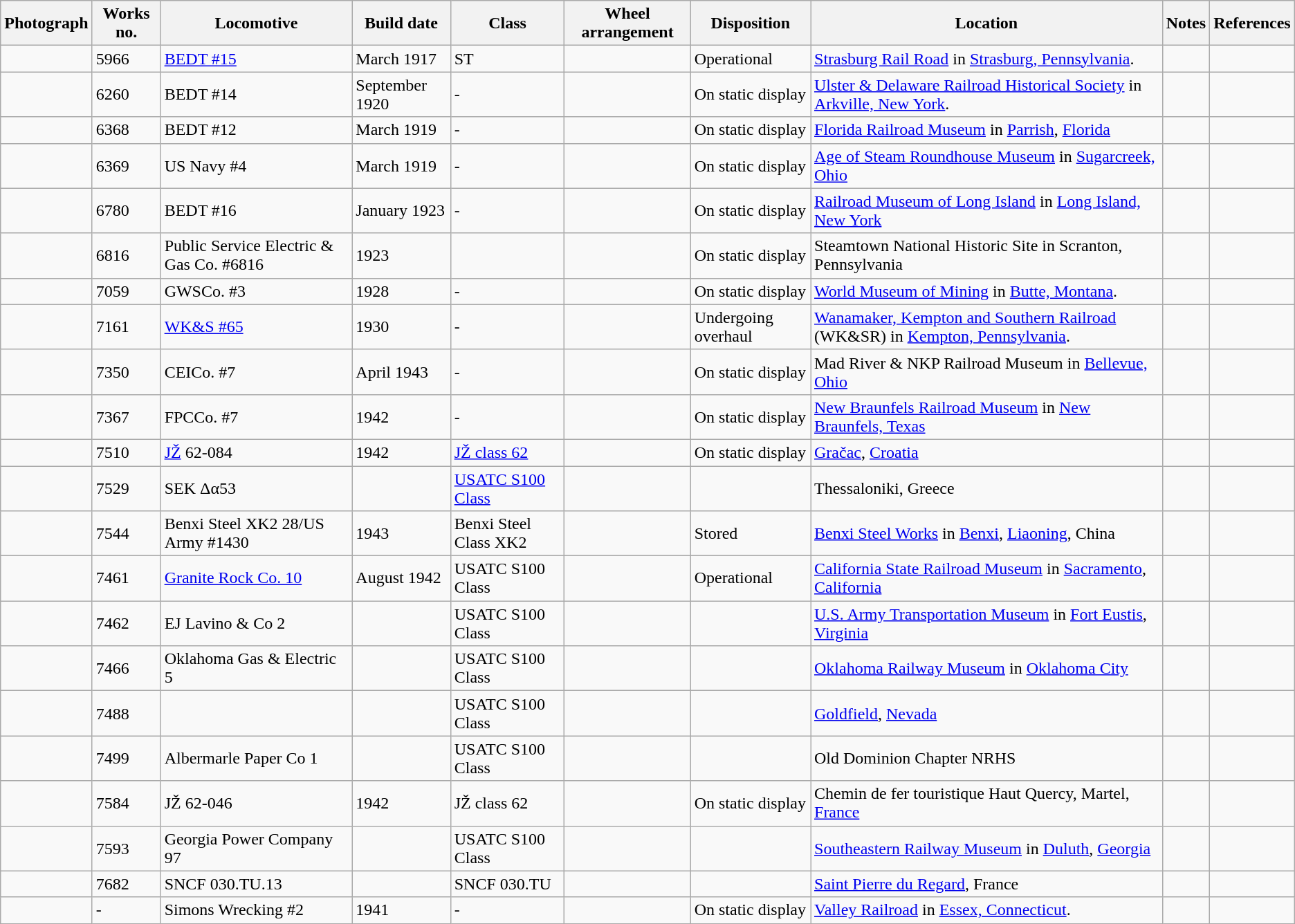<table class="wikitable">
<tr>
<th>Photograph</th>
<th>Works no.</th>
<th>Locomotive</th>
<th>Build date</th>
<th>Class</th>
<th>Wheel arrangement</th>
<th>Disposition</th>
<th>Location</th>
<th>Notes</th>
<th>References</th>
</tr>
<tr>
<td></td>
<td>5966</td>
<td><a href='#'>BEDT #15</a></td>
<td>March 1917</td>
<td>ST</td>
<td></td>
<td>Operational</td>
<td><a href='#'>Strasburg Rail Road</a> in <a href='#'>Strasburg, Pennsylvania</a>.</td>
<td></td>
<td></td>
</tr>
<tr>
<td></td>
<td>6260</td>
<td>BEDT #14</td>
<td>September 1920</td>
<td>-</td>
<td></td>
<td>On static display</td>
<td><a href='#'>Ulster & Delaware Railroad Historical Society</a> in <a href='#'>Arkville, New York</a>.</td>
<td></td>
<td></td>
</tr>
<tr>
<td></td>
<td>6368</td>
<td>BEDT #12</td>
<td>March 1919</td>
<td>-</td>
<td></td>
<td>On static display</td>
<td><a href='#'>Florida Railroad Museum</a> in <a href='#'>Parrish</a>, <a href='#'>Florida</a></td>
<td></td>
<td></td>
</tr>
<tr>
<td></td>
<td>6369</td>
<td>US Navy #4</td>
<td>March 1919</td>
<td>-</td>
<td></td>
<td>On static display</td>
<td><a href='#'>Age of Steam Roundhouse Museum</a> in <a href='#'>Sugarcreek, Ohio</a></td>
<td></td>
<td></td>
</tr>
<tr>
<td></td>
<td>6780</td>
<td>BEDT #16</td>
<td>January 1923</td>
<td>-</td>
<td></td>
<td>On static display</td>
<td><a href='#'>Railroad Museum of Long Island</a> in <a href='#'>Long Island, New York</a></td>
<td></td>
<td></td>
</tr>
<tr>
<td></td>
<td>6816</td>
<td>Public Service Electric & Gas Co. #6816</td>
<td>1923</td>
<td></td>
<td></td>
<td>On static display</td>
<td>Steamtown National Historic Site in Scranton, Pennsylvania</td>
<td></td>
<td></td>
</tr>
<tr>
<td></td>
<td>7059</td>
<td>GWSCo. #3</td>
<td>1928</td>
<td>-</td>
<td></td>
<td>On static display</td>
<td><a href='#'>World Museum of Mining</a> in <a href='#'>Butte, Montana</a>.</td>
<td></td>
<td></td>
</tr>
<tr>
<td></td>
<td>7161</td>
<td><a href='#'>WK&S #65</a></td>
<td>1930</td>
<td>-</td>
<td></td>
<td>Undergoing overhaul</td>
<td><a href='#'>Wanamaker, Kempton and Southern Railroad</a> (WK&SR) in <a href='#'>Kempton, Pennsylvania</a>.</td>
<td></td>
<td></td>
</tr>
<tr>
<td></td>
<td>7350</td>
<td>CEICo. #7</td>
<td>April 1943</td>
<td>-</td>
<td></td>
<td>On static display</td>
<td>Mad River & NKP Railroad Museum in <a href='#'>Bellevue, Ohio</a></td>
<td></td>
<td></td>
</tr>
<tr>
<td></td>
<td>7367</td>
<td>FPCCo. #7</td>
<td>1942</td>
<td>-</td>
<td></td>
<td>On static display</td>
<td><a href='#'>New Braunfels Railroad Museum</a> in <a href='#'>New Braunfels, Texas</a></td>
<td></td>
<td></td>
</tr>
<tr>
<td></td>
<td>7510</td>
<td><a href='#'>JŽ</a> 62-084</td>
<td>1942</td>
<td><a href='#'>JŽ class 62</a></td>
<td></td>
<td>On static display</td>
<td><a href='#'>Gračac</a>, <a href='#'>Croatia</a></td>
<td></td>
<td></td>
</tr>
<tr>
<td></td>
<td>7529</td>
<td>SEK Δα53</td>
<td></td>
<td><a href='#'>USATC S100 Class</a></td>
<td></td>
<td></td>
<td>Thessaloniki, Greece</td>
<td></td>
<td></td>
</tr>
<tr>
<td></td>
<td>7544</td>
<td>Benxi Steel XK2 28/US Army #1430</td>
<td>1943</td>
<td>Benxi Steel Class XK2</td>
<td></td>
<td>Stored</td>
<td><a href='#'>Benxi Steel Works</a> in <a href='#'>Benxi</a>, <a href='#'>Liaoning</a>, China</td>
<td></td>
<td></td>
</tr>
<tr>
<td></td>
<td>7461</td>
<td><a href='#'>Granite Rock Co. 10</a></td>
<td>August 1942</td>
<td>USATC S100 Class</td>
<td></td>
<td>Operational</td>
<td><a href='#'>California State Railroad Museum</a> in <a href='#'>Sacramento</a>, <a href='#'>California</a></td>
<td></td>
<td></td>
</tr>
<tr>
<td></td>
<td>7462</td>
<td>EJ Lavino & Co 2</td>
<td></td>
<td>USATC S100 Class</td>
<td></td>
<td></td>
<td><a href='#'>U.S. Army Transportation Museum</a> in <a href='#'>Fort Eustis</a>, <a href='#'>Virginia</a></td>
<td></td>
<td></td>
</tr>
<tr>
<td></td>
<td>7466</td>
<td>Oklahoma Gas & Electric 5</td>
<td></td>
<td>USATC S100 Class</td>
<td></td>
<td></td>
<td><a href='#'>Oklahoma Railway Museum</a> in <a href='#'>Oklahoma City</a></td>
<td></td>
<td></td>
</tr>
<tr>
<td></td>
<td>7488</td>
<td></td>
<td></td>
<td>USATC S100 Class</td>
<td></td>
<td></td>
<td><a href='#'>Goldfield</a>, <a href='#'>Nevada</a></td>
<td></td>
<td></td>
</tr>
<tr>
<td></td>
<td>7499</td>
<td>Albermarle Paper Co 1</td>
<td></td>
<td>USATC S100 Class</td>
<td></td>
<td></td>
<td>Old Dominion Chapter NRHS</td>
<td></td>
<td></td>
</tr>
<tr>
<td></td>
<td>7584</td>
<td>JŽ 62-046</td>
<td>1942</td>
<td>JŽ class 62</td>
<td></td>
<td>On static display</td>
<td>Chemin de fer touristique Haut Quercy, Martel, <a href='#'>France</a></td>
<td></td>
<td></td>
</tr>
<tr>
<td></td>
<td>7593</td>
<td>Georgia Power Company 97</td>
<td></td>
<td>USATC S100 Class</td>
<td></td>
<td></td>
<td><a href='#'>Southeastern Railway Museum</a> in <a href='#'>Duluth</a>, <a href='#'>Georgia</a></td>
<td></td>
<td></td>
</tr>
<tr>
<td></td>
<td>7682</td>
<td>SNCF 030.TU.13</td>
<td></td>
<td>SNCF 030.TU</td>
<td></td>
<td></td>
<td><a href='#'>Saint Pierre du Regard</a>, France</td>
<td></td>
<td></td>
</tr>
<tr>
<td></td>
<td>-</td>
<td>Simons Wrecking #2</td>
<td>1941</td>
<td>-</td>
<td></td>
<td>On static display</td>
<td><a href='#'>Valley Railroad</a> in <a href='#'>Essex, Connecticut</a>.</td>
<td></td>
<td></td>
</tr>
</table>
